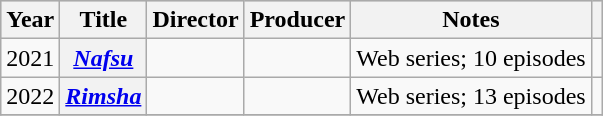<table class="wikitable sortable plainrowheaders">
<tr style="background:#ccc; text-align:center;">
<th scope="col">Year</th>
<th scope="col">Title</th>
<th scope="col">Director</th>
<th scope="col">Producer</th>
<th scope="col">Notes</th>
<th scope="col" class="unsortable"></th>
</tr>
<tr>
<td>2021</td>
<th scope="row"><em><a href='#'>Nafsu</a></em></th>
<td></td>
<td></td>
<td>Web series; 10 episodes</td>
<td style="text-align: center;"></td>
</tr>
<tr>
<td>2022</td>
<th scope="row"><em><a href='#'>Rimsha</a></em></th>
<td></td>
<td></td>
<td>Web series; 13 episodes</td>
<td style="text-align: center;"></td>
</tr>
<tr>
</tr>
</table>
